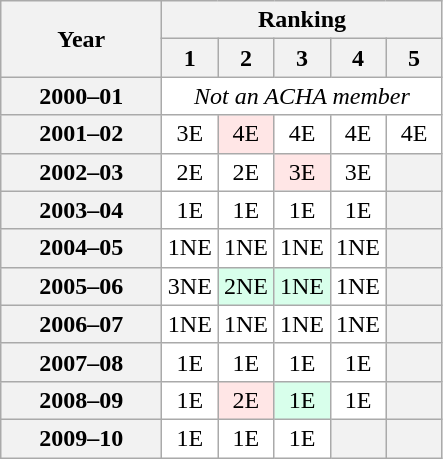<table class="wikitable" style="white-space:nowrap;">
<tr>
<th scope="col" width="100" rowspan="2">Year</th>
<th colspan="25">Ranking</th>
</tr>
<tr>
<th scope="col" width="30">1</th>
<th scope="col" width="30">2</th>
<th scope="col" width="30">3</th>
<th scope="col" width="30">4</th>
<th scope="col" width="30">5</th>
</tr>
<tr style="text-align:center;">
<th>2000–01</th>
<td bgcolor=FFFFFF colspan="5"><em>Not an ACHA member</em></td>
</tr>
<tr style="text-align:center;">
<th>2001–02</th>
<td bgcolor=FFFFFF>3E</td>
<td bgcolor=FFE6E6>4E</td>
<td bgcolor=FFFFFF>4E</td>
<td bgcolor=FFFFFF>4E</td>
<td bgcolor=FFFFFF>4E</td>
</tr>
<tr style="text-align:center;">
<th>2002–03</th>
<td bgcolor=FFFFFF>2E</td>
<td bgcolor=FFFFFF>2E</td>
<td bgcolor=FFE6E6>3E</td>
<td bgcolor=FFFFFF>3E</td>
<td bgcolor=F2F2F2></td>
</tr>
<tr style="text-align:center;">
<th>2003–04</th>
<td bgcolor=FFFFFF>1E</td>
<td bgcolor=FFFFFF>1E</td>
<td bgcolor=FFFFFF>1E</td>
<td bgcolor=FFFFFF>1E</td>
<td bgcolor=F2F2F2></td>
</tr>
<tr style="text-align:center;">
<th>2004–05</th>
<td bgcolor=FFFFFF>1NE</td>
<td bgcolor=FFFFFF>1NE</td>
<td bgcolor=FFFFFF>1NE</td>
<td bgcolor=FFFFFF>1NE</td>
<td bgcolor=F2F2F2></td>
</tr>
<tr style="text-align:center;">
<th>2005–06</th>
<td bgcolor=FFFFFF>3NE</td>
<td bgcolor=D8FFEB>2NE</td>
<td bgcolor=D8FFEB>1NE</td>
<td bgcolor=FFFFFF>1NE</td>
<td bgcolor=F2F2F2></td>
</tr>
<tr style="text-align:center;">
<th>2006–07</th>
<td bgcolor=FFFFFF>1NE</td>
<td bgcolor=FFFFFF>1NE</td>
<td bgcolor=FFFFFF>1NE</td>
<td bgcolor=FFFFFF>1NE</td>
<td bgcolor=F2F2F2></td>
</tr>
<tr style="text-align:center;">
<th>2007–08</th>
<td bgcolor=FFFFFF>1E</td>
<td bgcolor=FFFFFF>1E</td>
<td bgcolor=FFFFFF>1E</td>
<td bgcolor=FFFFFF>1E</td>
<td bgcolor=F2F2F2></td>
</tr>
<tr style="text-align:center;">
<th>2008–09</th>
<td bgcolor=FFFFFF>1E</td>
<td bgcolor=FFE6E6>2E</td>
<td bgcolor=D8FFEB>1E</td>
<td bgcolor=FFFFFF>1E</td>
<td bgcolor=F2F2F2></td>
</tr>
<tr style="text-align:center;">
<th>2009–10</th>
<td bgcolor=FFFFFF>1E</td>
<td bgcolor=FFFFFF>1E</td>
<td bgcolor=FFFFFF>1E</td>
<td bgcolor=F2F2F2></td>
<td bgcolor=F2F2F2></td>
</tr>
</table>
